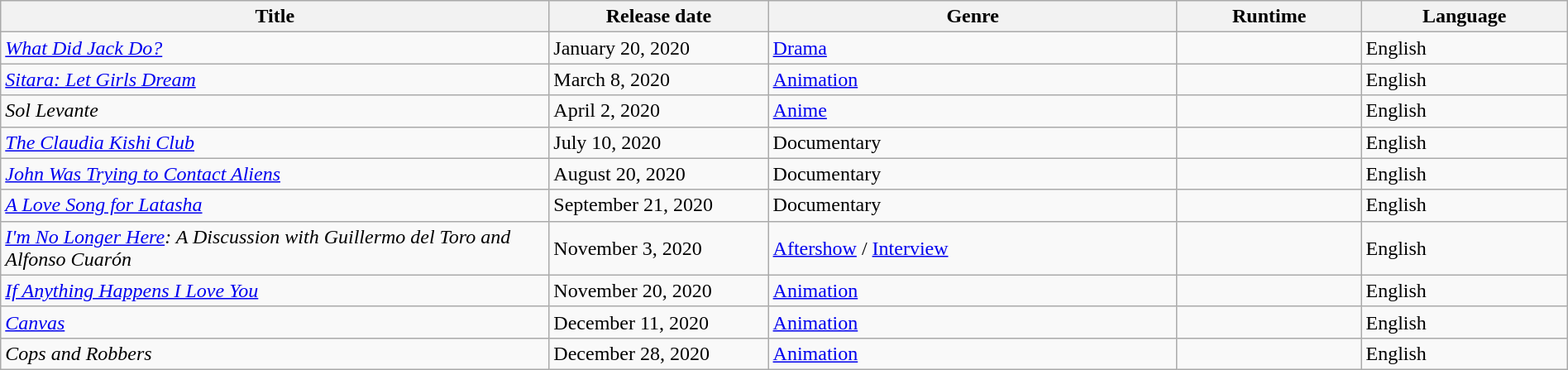<table class="wikitable sortable" style="width:100%">
<tr>
<th style="width:35%;">Title</th>
<th scope="col" style="width:14%;">Release date</th>
<th>Genre</th>
<th>Runtime</th>
<th>Language</th>
</tr>
<tr>
<td><em><a href='#'>What Did Jack Do?</a></em></td>
<td>January 20, 2020</td>
<td><a href='#'>Drama</a></td>
<td></td>
<td>English</td>
</tr>
<tr>
<td><em><a href='#'>Sitara: Let Girls Dream</a></em></td>
<td>March 8, 2020</td>
<td><a href='#'>Animation</a></td>
<td></td>
<td>English</td>
</tr>
<tr>
<td><em>Sol Levante</em></td>
<td>April 2, 2020</td>
<td><a href='#'>Anime</a></td>
<td></td>
<td>English</td>
</tr>
<tr>
<td><em><a href='#'>The Claudia Kishi Club</a></em></td>
<td>July 10, 2020</td>
<td>Documentary</td>
<td></td>
<td>English</td>
</tr>
<tr>
<td><em><a href='#'>John Was Trying to Contact Aliens</a></em></td>
<td>August 20, 2020</td>
<td>Documentary</td>
<td></td>
<td>English</td>
</tr>
<tr>
<td><em><a href='#'>A Love Song for Latasha</a></em></td>
<td>September 21, 2020</td>
<td>Documentary</td>
<td></td>
<td>English</td>
</tr>
<tr>
<td><em><a href='#'>I'm No Longer Here</a>:  A Discussion with Guillermo del Toro and Alfonso Cuarón</em></td>
<td>November 3, 2020</td>
<td><a href='#'>Aftershow</a> / <a href='#'>Interview</a></td>
<td></td>
<td>English</td>
</tr>
<tr>
<td><em><a href='#'>If Anything Happens I Love You</a></em></td>
<td>November 20, 2020</td>
<td><a href='#'>Animation</a></td>
<td></td>
<td>English</td>
</tr>
<tr>
<td><em><a href='#'>Canvas</a></em></td>
<td>December 11, 2020</td>
<td><a href='#'>Animation</a></td>
<td></td>
<td>English</td>
</tr>
<tr>
<td><em>Cops and Robbers</em></td>
<td>December 28, 2020</td>
<td><a href='#'>Animation</a></td>
<td></td>
<td>English</td>
</tr>
</table>
